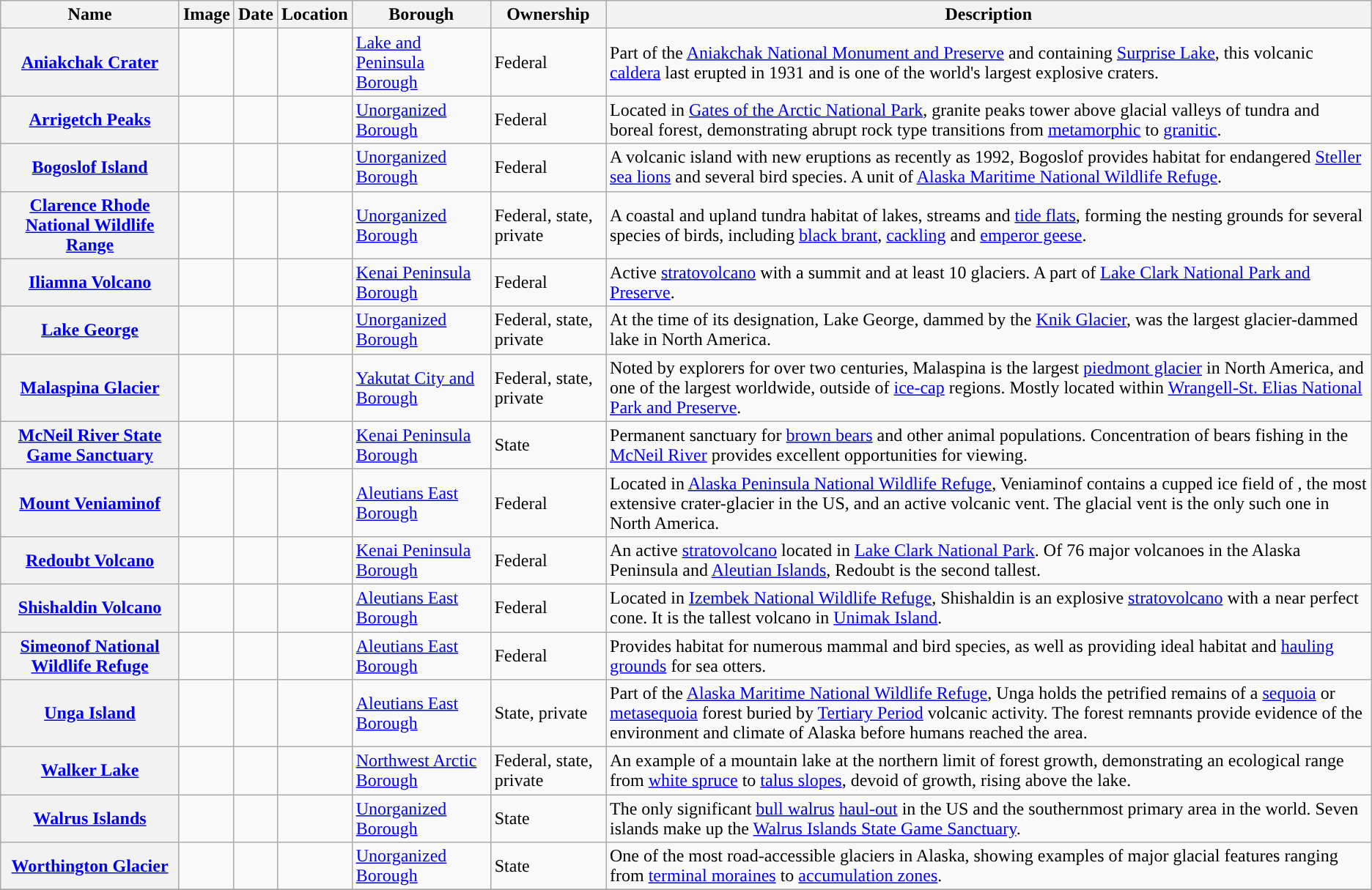<table class="wikitable sortable" align="center">
<tr>
<th scope="col" style="background-color:">Name</th>
<th scope="col" style="background-color:">Image</th>
<th scope="col" style="background-color:">Date</th>
<th scope="col" style="background-color:">Location</th>
<th scope="col" style="background-color:">Borough</th>
<th scope="col" style="background-color:">Ownership</th>
<th scope="col" style="background-color:">Description</th>
</tr>
<tr>
<th scope="row"><a href='#'>Aniakchak Crater</a></th>
<td></td>
<td></td>
<td></td>
<td><a href='#'>Lake and Peninsula Borough</a></td>
<td>Federal</td>
<td>Part of the <a href='#'>Aniakchak National Monument and Preserve</a> and containing <a href='#'>Surprise Lake</a>, this volcanic <a href='#'>caldera</a> last erupted in 1931 and is one of the world's largest explosive craters.</td>
</tr>
<tr>
<th scope="row"><a href='#'>Arrigetch Peaks</a></th>
<td></td>
<td></td>
<td></td>
<td><a href='#'>Unorganized Borough</a></td>
<td>Federal</td>
<td>Located in <a href='#'>Gates of the Arctic National Park</a>, granite peaks tower above glacial valleys of tundra and boreal forest, demonstrating abrupt rock type transitions from <a href='#'>metamorphic</a> to <a href='#'>granitic</a>.</td>
</tr>
<tr>
<th scope="row"><a href='#'>Bogoslof Island</a></th>
<td></td>
<td></td>
<td></td>
<td><a href='#'>Unorganized Borough</a></td>
<td>Federal</td>
<td>A volcanic island with new eruptions as recently as 1992, Bogoslof provides habitat for endangered <a href='#'>Steller sea lions</a> and several bird species. A unit of <a href='#'>Alaska Maritime National Wildlife Refuge</a>.</td>
</tr>
<tr>
<th scope="row"><a href='#'>Clarence Rhode National Wildlife Range</a></th>
<td></td>
<td></td>
<td></td>
<td><a href='#'>Unorganized Borough</a></td>
<td>Federal, state, private</td>
<td>A coastal and upland tundra habitat of lakes, streams and <a href='#'>tide flats</a>, forming the nesting grounds for several species of birds, including <a href='#'>black brant</a>, <a href='#'>cackling</a> and <a href='#'>emperor geese</a>.</td>
</tr>
<tr>
<th scope="row"><a href='#'>Iliamna Volcano</a></th>
<td></td>
<td></td>
<td></td>
<td><a href='#'>Kenai Peninsula Borough</a></td>
<td>Federal</td>
<td>Active <a href='#'>stratovolcano</a> with a  summit and at least 10 glaciers. A part of <a href='#'>Lake Clark National Park and Preserve</a>.</td>
</tr>
<tr>
<th scope="row"><a href='#'>Lake George</a></th>
<td></td>
<td></td>
<td></td>
<td><a href='#'>Unorganized Borough</a></td>
<td>Federal, state, private</td>
<td>At the time of its designation, Lake George, dammed by the <a href='#'>Knik Glacier</a>, was the largest glacier-dammed lake in North America.</td>
</tr>
<tr>
<th scope="row"><a href='#'>Malaspina Glacier</a></th>
<td></td>
<td></td>
<td></td>
<td><a href='#'>Yakutat City and Borough</a></td>
<td>Federal, state, private</td>
<td>Noted by explorers for over two centuries, Malaspina is the largest <a href='#'>piedmont glacier</a> in North America, and one of the largest worldwide, outside of <a href='#'>ice-cap</a> regions. Mostly located within <a href='#'>Wrangell-St. Elias National Park and Preserve</a>.</td>
</tr>
<tr>
<th scope="row"><a href='#'>McNeil River State Game Sanctuary</a></th>
<td></td>
<td></td>
<td></td>
<td><a href='#'>Kenai Peninsula Borough</a></td>
<td>State</td>
<td>Permanent sanctuary for <a href='#'>brown bears</a> and other animal populations. Concentration of bears fishing in the <a href='#'>McNeil River</a> provides excellent opportunities for viewing.</td>
</tr>
<tr>
<th scope="row"><a href='#'>Mount Veniaminof</a></th>
<td></td>
<td></td>
<td></td>
<td><a href='#'>Aleutians East Borough</a></td>
<td>Federal</td>
<td>Located in <a href='#'>Alaska Peninsula National Wildlife Refuge</a>, Veniaminof contains a cupped ice field of , the most extensive crater-glacier in the US, and an active volcanic vent. The glacial vent is the only such one in North America.</td>
</tr>
<tr>
<th scope="row"><a href='#'>Redoubt Volcano</a></th>
<td></td>
<td></td>
<td></td>
<td><a href='#'>Kenai Peninsula Borough</a></td>
<td>Federal</td>
<td>An active <a href='#'>stratovolcano</a> located in <a href='#'>Lake Clark National Park</a>. Of 76 major volcanoes in the Alaska Peninsula and <a href='#'>Aleutian Islands</a>, Redoubt is the second tallest.</td>
</tr>
<tr>
<th scope="row"><a href='#'>Shishaldin Volcano</a></th>
<td></td>
<td></td>
<td></td>
<td><a href='#'>Aleutians East Borough</a></td>
<td>Federal</td>
<td>Located in <a href='#'>Izembek National Wildlife Refuge</a>, Shishaldin is an explosive <a href='#'>stratovolcano</a> with a near perfect cone. It is the tallest volcano in <a href='#'>Unimak Island</a>.</td>
</tr>
<tr>
<th scope="row"><a href='#'>Simeonof National Wildlife Refuge</a></th>
<td></td>
<td></td>
<td></td>
<td><a href='#'>Aleutians East Borough</a></td>
<td>Federal</td>
<td>Provides habitat for numerous mammal and bird species, as well as providing ideal habitat and <a href='#'>hauling grounds</a> for sea otters.</td>
</tr>
<tr>
<th scope="row"><a href='#'>Unga Island</a></th>
<td></td>
<td></td>
<td></td>
<td><a href='#'>Aleutians East Borough</a></td>
<td>State, private</td>
<td>Part of the <a href='#'>Alaska Maritime National Wildlife Refuge</a>, Unga holds the petrified remains of a <a href='#'>sequoia</a> or <a href='#'>metasequoia</a> forest buried by <a href='#'>Tertiary Period</a> volcanic activity. The forest remnants provide evidence of the environment and climate of Alaska before humans reached the area.</td>
</tr>
<tr>
<th scope="row"><a href='#'>Walker Lake</a></th>
<td></td>
<td></td>
<td></td>
<td><a href='#'>Northwest Arctic Borough</a></td>
<td>Federal, state, private</td>
<td>An example of a mountain lake at the northern limit of forest growth, demonstrating an ecological range from <a href='#'>white spruce</a> to <a href='#'>talus slopes</a>, devoid of growth, rising  above the lake.</td>
</tr>
<tr>
<th scope="row"><a href='#'>Walrus Islands</a></th>
<td></td>
<td></td>
<td></td>
<td><a href='#'>Unorganized Borough</a></td>
<td>State</td>
<td>The only significant <a href='#'>bull walrus</a> <a href='#'>haul-out</a> in the US and the southernmost primary area in the world. Seven islands make up the <a href='#'>Walrus Islands State Game Sanctuary</a>.</td>
</tr>
<tr>
<th scope="row"><a href='#'>Worthington Glacier</a></th>
<td></td>
<td></td>
<td></td>
<td><a href='#'>Unorganized Borough</a></td>
<td>State</td>
<td>One of the most road-accessible glaciers in Alaska, showing examples of major glacial features ranging from <a href='#'>terminal moraines</a> to <a href='#'>accumulation zones</a>.</td>
</tr>
<tr>
</tr>
</table>
